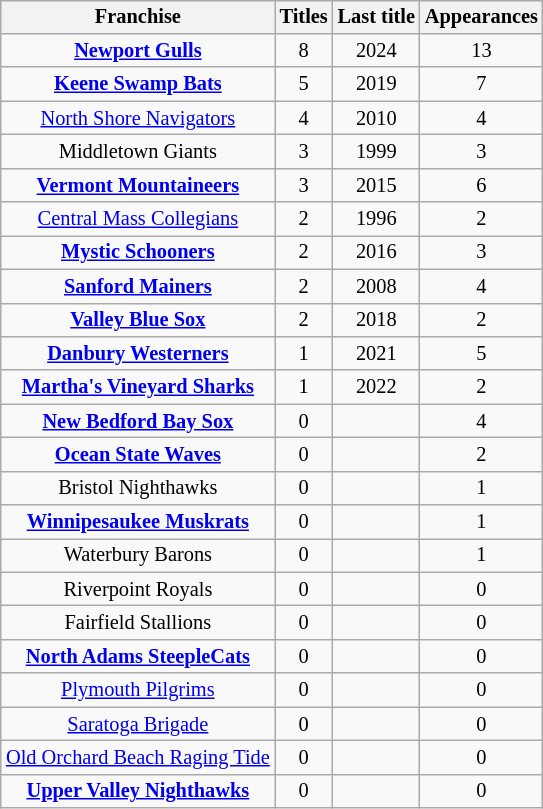<table class="wikitable" style="text-align:center; margin-left:1em; float:right; font-size:85%;">
<tr>
<th>Franchise</th>
<th>Titles</th>
<th>Last title</th>
<th>Appearances</th>
</tr>
<tr>
<td><strong><a href='#'>Newport Gulls</a></strong></td>
<td>8</td>
<td>2024</td>
<td>13</td>
</tr>
<tr>
<td><strong><a href='#'>Keene Swamp Bats</a></strong></td>
<td>5</td>
<td>2019</td>
<td>7</td>
</tr>
<tr>
<td><a href='#'>North Shore Navigators</a></td>
<td>4</td>
<td>2010</td>
<td>4</td>
</tr>
<tr>
<td>Middletown Giants</td>
<td>3</td>
<td>1999</td>
<td>3</td>
</tr>
<tr>
<td><strong><a href='#'>Vermont Mountaineers</a></strong></td>
<td>3</td>
<td>2015</td>
<td>6</td>
</tr>
<tr>
<td><a href='#'>Central Mass Collegians</a></td>
<td>2</td>
<td>1996</td>
<td>2</td>
</tr>
<tr>
<td><strong><a href='#'>Mystic Schooners</a></strong></td>
<td>2</td>
<td>2016</td>
<td>3</td>
</tr>
<tr>
<td><strong><a href='#'>Sanford Mainers</a></strong></td>
<td>2</td>
<td>2008</td>
<td>4</td>
</tr>
<tr>
<td><strong><a href='#'>Valley Blue Sox</a></strong></td>
<td>2</td>
<td>2018</td>
<td>2</td>
</tr>
<tr>
<td><strong><a href='#'>Danbury Westerners</a></strong></td>
<td>1</td>
<td>2021</td>
<td>5</td>
</tr>
<tr>
<td><strong><a href='#'>Martha's Vineyard Sharks</a></strong></td>
<td>1</td>
<td>2022</td>
<td>2</td>
</tr>
<tr>
<td><strong><a href='#'>New Bedford Bay Sox</a></strong></td>
<td>0</td>
<td></td>
<td>4</td>
</tr>
<tr>
<td><strong><a href='#'>Ocean State Waves</a></strong></td>
<td>0</td>
<td></td>
<td>2</td>
</tr>
<tr>
<td>Bristol Nighthawks</td>
<td>0</td>
<td></td>
<td>1</td>
</tr>
<tr>
<td><strong><a href='#'>Winnipesaukee Muskrats</a></strong></td>
<td>0</td>
<td></td>
<td>1</td>
</tr>
<tr>
<td>Waterbury Barons</td>
<td>0</td>
<td></td>
<td>1</td>
</tr>
<tr>
<td>Riverpoint Royals</td>
<td>0</td>
<td></td>
<td>0</td>
</tr>
<tr>
<td>Fairfield Stallions</td>
<td>0</td>
<td></td>
<td>0</td>
</tr>
<tr>
<td><strong><a href='#'>North Adams SteepleCats</a></strong></td>
<td>0</td>
<td></td>
<td>0</td>
</tr>
<tr>
<td><a href='#'>Plymouth Pilgrims</a></td>
<td>0</td>
<td></td>
<td>0</td>
</tr>
<tr>
<td><a href='#'>Saratoga Brigade</a></td>
<td>0</td>
<td></td>
<td>0</td>
</tr>
<tr>
<td><a href='#'>Old Orchard Beach Raging Tide</a></td>
<td>0</td>
<td></td>
<td>0</td>
</tr>
<tr>
<td><strong><a href='#'>Upper Valley Nighthawks</a></strong></td>
<td>0</td>
<td></td>
<td>0</td>
</tr>
</table>
